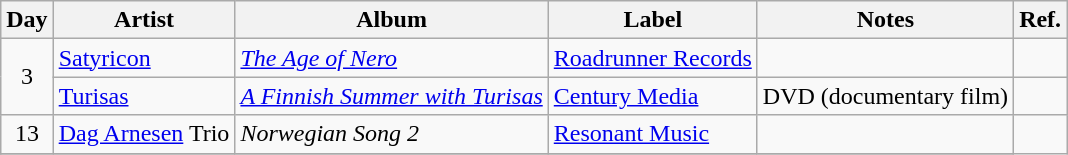<table class="wikitable">
<tr>
<th>Day</th>
<th>Artist</th>
<th>Album</th>
<th>Label</th>
<th>Notes</th>
<th>Ref.</th>
</tr>
<tr>
<td rowspan="2" style="text-align:center;">3</td>
<td><a href='#'>Satyricon</a></td>
<td><em><a href='#'>The Age of Nero</a></em></td>
<td><a href='#'>Roadrunner Records</a></td>
<td></td>
<td></td>
</tr>
<tr>
<td><a href='#'>Turisas</a></td>
<td><em><a href='#'>A Finnish Summer with Turisas</a></em></td>
<td><a href='#'>Century Media</a></td>
<td>DVD (documentary film)</td>
<td></td>
</tr>
<tr>
<td rowspan="1" style="text-align:center;">13</td>
<td><a href='#'>Dag Arnesen</a> Trio</td>
<td><em>Norwegian Song 2</em></td>
<td><a href='#'>Resonant Music</a></td>
<td></td>
</tr>
<tr>
</tr>
</table>
